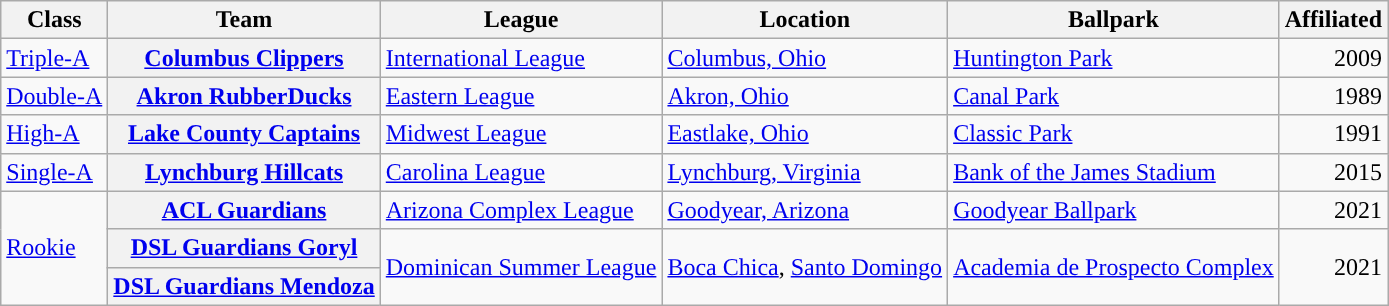<table class="wikitable plainrowheaders sortable">
<tr>
<th scope="col">Class</th>
<th scope="col">Team</th>
<th scope="col">League</th>
<th scope="col">Location</th>
<th scope="col">Ballpark</th>
<th scope="col">Affiliated</th>
</tr>
<tr>
<td><a href='#'>Triple-A</a></td>
<th scope="row"><a href='#'>Columbus Clippers</a></th>
<td><a href='#'>International League</a></td>
<td><a href='#'>Columbus, Ohio</a></td>
<td><a href='#'>Huntington Park</a></td>
<td align="right">2009</td>
</tr>
<tr>
<td><a href='#'>Double-A</a></td>
<th scope="row"><a href='#'>Akron RubberDucks</a></th>
<td><a href='#'>Eastern League</a></td>
<td><a href='#'>Akron, Ohio</a></td>
<td><a href='#'>Canal Park</a></td>
<td align="right">1989</td>
</tr>
<tr>
<td><a href='#'>High-A</a></td>
<th scope="row"><a href='#'>Lake County Captains</a></th>
<td><a href='#'>Midwest League</a></td>
<td><a href='#'>Eastlake, Ohio</a></td>
<td><a href='#'>Classic Park</a></td>
<td align="right">1991</td>
</tr>
<tr>
<td><a href='#'>Single-A</a></td>
<th scope="row"><a href='#'>Lynchburg Hillcats</a></th>
<td><a href='#'>Carolina League</a></td>
<td><a href='#'>Lynchburg, Virginia</a></td>
<td><a href='#'>Bank of the James Stadium</a></td>
<td align="right">2015</td>
</tr>
<tr>
<td rowspan=3><a href='#'>Rookie</a></td>
<th scope="row"><a href='#'>ACL Guardians</a></th>
<td><a href='#'>Arizona Complex League</a></td>
<td><a href='#'>Goodyear, Arizona</a></td>
<td><a href='#'>Goodyear Ballpark</a></td>
<td align="right">2021</td>
</tr>
<tr>
<th scope="row"><a href='#'>DSL Guardians Goryl</a></th>
<td rowspan=2><a href='#'>Dominican Summer League</a></td>
<td rowspan=2><a href='#'>Boca Chica</a>, <a href='#'>Santo Domingo</a></td>
<td rowspan=2><a href='#'>Academia de Prospecto Complex</a></td>
<td rowspan=2 align="right">2021</td>
</tr>
<tr>
<th scope="row"><a href='#'>DSL Guardians Mendoza</a></th>
</tr>
</table>
